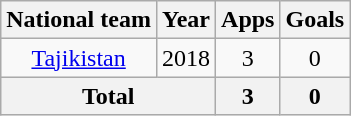<table class="wikitable" style="text-align:center">
<tr>
<th>National team</th>
<th>Year</th>
<th>Apps</th>
<th>Goals</th>
</tr>
<tr>
<td rowspan="1"><a href='#'>Tajikistan</a></td>
<td>2018</td>
<td>3</td>
<td>0</td>
</tr>
<tr>
<th colspan="2">Total</th>
<th>3</th>
<th>0</th>
</tr>
</table>
